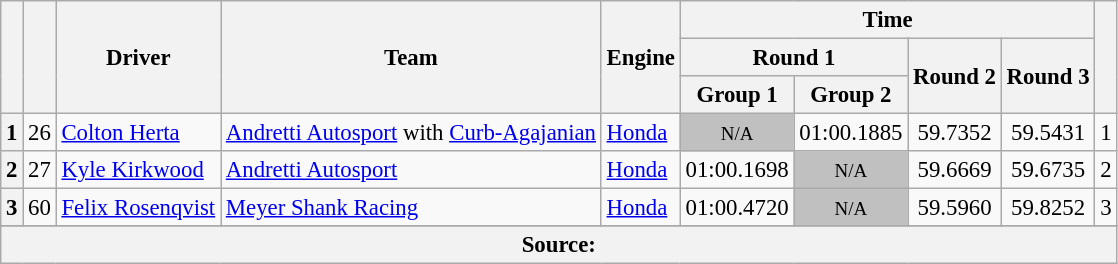<table class="wikitable sortable" style="font-size: 95%;">
<tr>
<th rowspan="3"></th>
<th rowspan="3"></th>
<th rowspan="3">Driver</th>
<th rowspan="3">Team</th>
<th rowspan="3">Engine</th>
<th colspan="4">Time</th>
<th rowspan="3"></th>
</tr>
<tr>
<th scope="col" colspan="2">Round 1</th>
<th scope="col" rowspan="2">Round 2</th>
<th scope="col" rowspan="2">Round 3</th>
</tr>
<tr>
<th scope="col">Group 1</th>
<th scope="col">Group 2</th>
</tr>
<tr>
<th>1</th>
<td align="center">26</td>
<td> <a href='#'>Colton Herta</a></td>
<td><a href='#'>Andretti Autosport</a> with <a href='#'>Curb-Agajanian</a></td>
<td><a href='#'>Honda</a></td>
<td style="background: silver" align="center" data-sort-value="13"><small>N/A</small></td>
<td align="center">01:00.1885</td>
<td align="center">59.7352</td>
<td align="center">59.5431</td>
<td align="center">1</td>
</tr>
<tr>
<th>2</th>
<td align="center">27</td>
<td> <a href='#'>Kyle Kirkwood</a></td>
<td><a href='#'>Andretti Autosport</a></td>
<td><a href='#'>Honda</a></td>
<td align="center">01:00.1698</td>
<td style="background: silver" align="center" data-sort-value="2"><small>N/A</small></td>
<td align="center">59.6669</td>
<td align="center">59.6735</td>
<td align="center">2</td>
</tr>
<tr>
<th>3</th>
<td align="center">60</td>
<td> <a href='#'>Felix Rosenqvist</a></td>
<td><a href='#'>Meyer Shank Racing</a></td>
<td><a href='#'>Honda</a></td>
<td align="center">01:00.4720</td>
<td style="background: silver" align="center" data-sort-value="9"><small>N/A</small></td>
<td align="center">59.5960</td>
<td align="center">59.8252</td>
<td align="center">3</td>
</tr>
<tr>
</tr>
<tr class="sortbottom">
<th colspan="10">Source:</th>
</tr>
</table>
